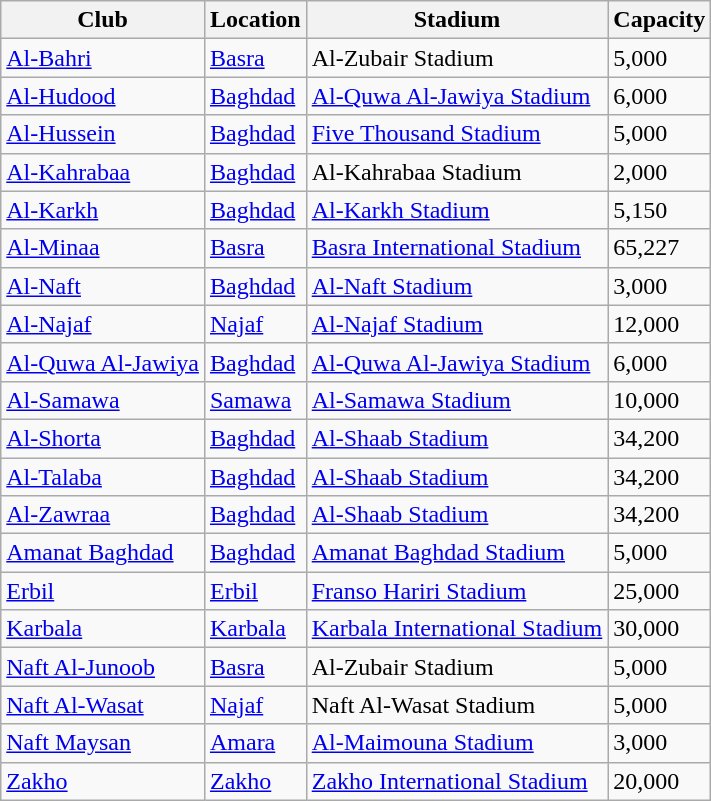<table class="wikitable sortable">
<tr>
<th>Club</th>
<th>Location</th>
<th>Stadium</th>
<th>Capacity</th>
</tr>
<tr>
<td><a href='#'>Al-Bahri</a></td>
<td><a href='#'>Basra</a></td>
<td>Al-Zubair Stadium</td>
<td>5,000</td>
</tr>
<tr>
<td><a href='#'>Al-Hudood</a></td>
<td><a href='#'>Baghdad</a></td>
<td><a href='#'>Al-Quwa Al-Jawiya Stadium</a></td>
<td>6,000</td>
</tr>
<tr>
<td><a href='#'>Al-Hussein</a></td>
<td><a href='#'>Baghdad</a></td>
<td><a href='#'>Five Thousand Stadium</a></td>
<td>5,000</td>
</tr>
<tr>
<td><a href='#'>Al-Kahrabaa</a></td>
<td><a href='#'>Baghdad</a></td>
<td>Al-Kahrabaa Stadium</td>
<td>2,000</td>
</tr>
<tr>
<td><a href='#'>Al-Karkh</a></td>
<td><a href='#'>Baghdad</a></td>
<td><a href='#'>Al-Karkh Stadium</a></td>
<td>5,150</td>
</tr>
<tr>
<td><a href='#'>Al-Minaa</a></td>
<td><a href='#'>Basra</a></td>
<td><a href='#'>Basra International Stadium</a></td>
<td>65,227</td>
</tr>
<tr>
<td><a href='#'>Al-Naft</a></td>
<td><a href='#'>Baghdad</a></td>
<td><a href='#'>Al-Naft Stadium</a></td>
<td>3,000</td>
</tr>
<tr>
<td><a href='#'>Al-Najaf</a></td>
<td><a href='#'>Najaf</a></td>
<td><a href='#'>Al-Najaf Stadium</a></td>
<td>12,000</td>
</tr>
<tr>
<td><a href='#'>Al-Quwa Al-Jawiya</a></td>
<td><a href='#'>Baghdad</a></td>
<td><a href='#'>Al-Quwa Al-Jawiya Stadium</a></td>
<td>6,000</td>
</tr>
<tr>
<td><a href='#'>Al-Samawa</a></td>
<td><a href='#'>Samawa</a></td>
<td><a href='#'>Al-Samawa Stadium</a></td>
<td>10,000</td>
</tr>
<tr>
<td><a href='#'>Al-Shorta</a></td>
<td><a href='#'>Baghdad</a></td>
<td><a href='#'>Al-Shaab Stadium</a></td>
<td>34,200</td>
</tr>
<tr>
<td><a href='#'>Al-Talaba</a></td>
<td><a href='#'>Baghdad</a></td>
<td><a href='#'>Al-Shaab Stadium</a></td>
<td>34,200</td>
</tr>
<tr>
<td><a href='#'>Al-Zawraa</a></td>
<td><a href='#'>Baghdad</a></td>
<td><a href='#'>Al-Shaab Stadium</a></td>
<td>34,200</td>
</tr>
<tr>
<td><a href='#'>Amanat Baghdad</a></td>
<td><a href='#'>Baghdad</a></td>
<td><a href='#'>Amanat Baghdad Stadium</a></td>
<td>5,000</td>
</tr>
<tr>
<td><a href='#'>Erbil</a></td>
<td><a href='#'>Erbil</a></td>
<td><a href='#'>Franso Hariri Stadium</a></td>
<td>25,000</td>
</tr>
<tr>
<td><a href='#'>Karbala</a></td>
<td><a href='#'>Karbala</a></td>
<td><a href='#'>Karbala International Stadium</a></td>
<td>30,000</td>
</tr>
<tr>
<td><a href='#'>Naft Al-Junoob</a></td>
<td><a href='#'>Basra</a></td>
<td>Al-Zubair Stadium</td>
<td>5,000</td>
</tr>
<tr>
<td><a href='#'>Naft Al-Wasat</a></td>
<td><a href='#'>Najaf</a></td>
<td>Naft Al-Wasat Stadium</td>
<td>5,000</td>
</tr>
<tr>
<td><a href='#'>Naft Maysan</a></td>
<td><a href='#'>Amara</a></td>
<td><a href='#'>Al-Maimouna Stadium</a></td>
<td>3,000</td>
</tr>
<tr>
<td><a href='#'>Zakho</a></td>
<td><a href='#'>Zakho</a></td>
<td><a href='#'>Zakho International Stadium</a></td>
<td>20,000</td>
</tr>
</table>
